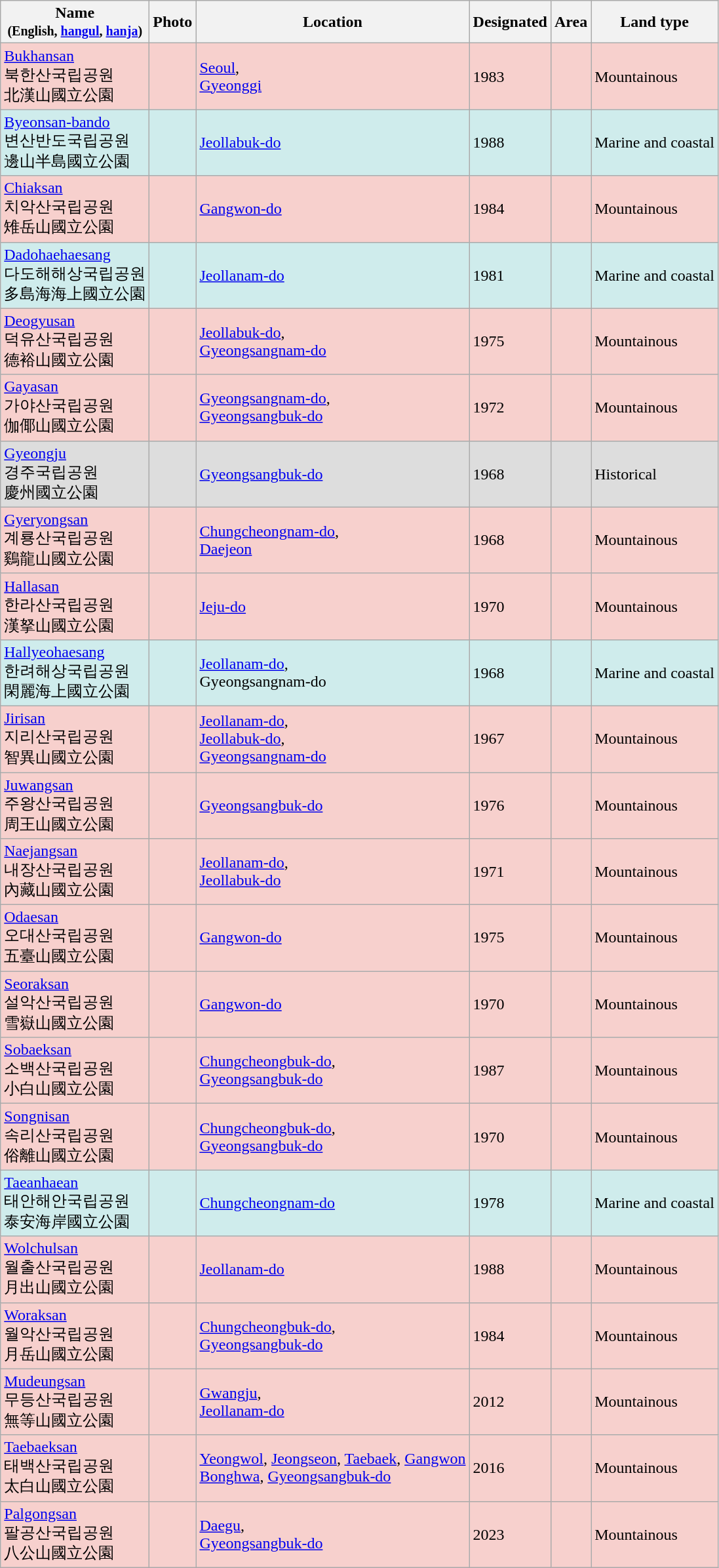<table class="sortable wikitable">
<tr>
<th>Name<br><small>(English, <a href='#'>hangul</a>, <a href='#'>hanja</a>)</small></th>
<th class="unsortable">Photo</th>
<th>Location</th>
<th>Designated</th>
<th>Area</th>
<th>Land type</th>
</tr>
<tr bgcolor="#F7D0CD">
<td><a href='#'>Bukhansan</a><br>북한산국립공원<br> 北漢山國立公園</td>
<td></td>
<td><a href='#'>Seoul</a>,<br><a href='#'>Gyeonggi</a></td>
<td>1983</td>
<td></td>
<td>Mountainous</td>
</tr>
<tr bgcolor="#CFECEC">
<td><a href='#'>Byeonsan-bando</a><br>변산반도국립공원<br>邊山半島國立公園</td>
<td></td>
<td><a href='#'>Jeollabuk-do</a></td>
<td>1988</td>
<td></td>
<td>Marine and coastal</td>
</tr>
<tr bgcolor="#F7D0CD">
<td><a href='#'>Chiaksan</a><br>치악산국립공원<br>雉岳山國立公園</td>
<td></td>
<td><a href='#'>Gangwon-do</a></td>
<td>1984</td>
<td></td>
<td>Mountainous</td>
</tr>
<tr bgcolor="#CFECEC">
<td><a href='#'>Dadohaehaesang</a><br>다도해해상국립공원<br>多島海海上國立公園</td>
<td></td>
<td><a href='#'>Jeollanam-do</a></td>
<td>1981</td>
<td></td>
<td>Marine and coastal</td>
</tr>
<tr bgcolor="#F7D0CD">
<td><a href='#'>Deogyusan</a><br>덕유산국립공원<br>德裕山國立公園</td>
<td></td>
<td><a href='#'>Jeollabuk-do</a>,<br><a href='#'>Gyeongsangnam-do</a></td>
<td>1975</td>
<td></td>
<td>Mountainous</td>
</tr>
<tr bgcolor="#F7D0CD">
<td><a href='#'>Gayasan</a><br>가야산국립공원<br>伽倻山國立公園</td>
<td></td>
<td><a href='#'>Gyeongsangnam-do</a>,<br><a href='#'>Gyeongsangbuk-do</a></td>
<td>1972</td>
<td></td>
<td>Mountainous</td>
</tr>
<tr bgcolor="#DDDDDD">
<td><a href='#'>Gyeongju</a><br>경주국립공원<br>慶州國立公園</td>
<td></td>
<td><a href='#'>Gyeongsangbuk-do</a></td>
<td>1968</td>
<td></td>
<td>Historical</td>
</tr>
<tr bgcolor="#F7D0CD">
<td><a href='#'>Gyeryongsan</a><br>계룡산국립공원<br>鷄龍山國立公園</td>
<td></td>
<td><a href='#'>Chungcheongnam-do</a>,<br><a href='#'>Daejeon</a></td>
<td>1968</td>
<td></td>
<td>Mountainous</td>
</tr>
<tr bgcolor="#F7D0CD">
<td><a href='#'>Hallasan</a><br>한라산국립공원<br>漢拏山國立公園</td>
<td></td>
<td><a href='#'>Jeju-do</a></td>
<td>1970</td>
<td></td>
<td>Mountainous</td>
</tr>
<tr bgcolor="#CFECEC">
<td><a href='#'>Hallyeohaesang</a><br>한려해상국립공원<br>閑麗海上國立公園</td>
<td></td>
<td><a href='#'>Jeollanam-do</a>,<br>Gyeongsangnam-do</td>
<td>1968</td>
<td></td>
<td>Marine and coastal</td>
</tr>
<tr bgcolor="#F7D0CD">
<td><a href='#'>Jirisan</a><br>지리산국립공원<br>智異山國立公園</td>
<td></td>
<td><a href='#'>Jeollanam-do</a>,<br><a href='#'>Jeollabuk-do</a>,<br><a href='#'>Gyeongsangnam-do</a></td>
<td>1967</td>
<td></td>
<td>Mountainous</td>
</tr>
<tr bgcolor="#F7D0CD">
<td><a href='#'>Juwangsan</a><br>주왕산국립공원<br>周王山國立公園</td>
<td></td>
<td><a href='#'>Gyeongsangbuk-do</a></td>
<td>1976</td>
<td></td>
<td>Mountainous</td>
</tr>
<tr bgcolor="#F7D0CD">
<td><a href='#'>Naejangsan</a><br>내장산국립공원<br>內藏山國立公園</td>
<td></td>
<td><a href='#'>Jeollanam-do</a>,<br><a href='#'>Jeollabuk-do</a></td>
<td>1971</td>
<td></td>
<td>Mountainous</td>
</tr>
<tr bgcolor="#F7D0CD">
<td><a href='#'>Odaesan</a><br>오대산국립공원<br>五臺山國立公園</td>
<td></td>
<td><a href='#'>Gangwon-do</a></td>
<td>1975</td>
<td></td>
<td>Mountainous</td>
</tr>
<tr bgcolor="#F7D0CD">
<td><a href='#'>Seoraksan</a><br>설악산국립공원<br>雪嶽山國立公園</td>
<td></td>
<td><a href='#'>Gangwon-do</a></td>
<td>1970</td>
<td></td>
<td>Mountainous</td>
</tr>
<tr bgcolor="#F7D0CD">
<td><a href='#'>Sobaeksan</a><br>소백산국립공원<br>小白山國立公園</td>
<td></td>
<td><a href='#'>Chungcheongbuk-do</a>,<br><a href='#'>Gyeongsangbuk-do</a></td>
<td>1987</td>
<td></td>
<td>Mountainous</td>
</tr>
<tr bgcolor="#F7D0CD">
<td><a href='#'>Songnisan</a><br>속리산국립공원<br>俗離山國立公園</td>
<td></td>
<td><a href='#'>Chungcheongbuk-do</a>,<br><a href='#'>Gyeongsangbuk-do</a></td>
<td>1970</td>
<td></td>
<td>Mountainous</td>
</tr>
<tr bgcolor="#CFECEC">
<td><a href='#'>Taeanhaean</a><br>태안해안국립공원<br>泰安海岸國立公園</td>
<td></td>
<td><a href='#'>Chungcheongnam-do</a></td>
<td>1978</td>
<td></td>
<td>Marine and coastal</td>
</tr>
<tr bgcolor="#F7D0CD">
<td><a href='#'>Wolchulsan</a><br>월출산국립공원<br>月出山國立公園</td>
<td></td>
<td><a href='#'>Jeollanam-do</a></td>
<td>1988</td>
<td></td>
<td>Mountainous</td>
</tr>
<tr bgcolor="#F7D0CD">
<td><a href='#'>Woraksan</a><br>월악산국립공원<br>月岳山國立公園</td>
<td></td>
<td><a href='#'>Chungcheongbuk-do</a>,<br><a href='#'>Gyeongsangbuk-do</a></td>
<td>1984</td>
<td></td>
<td>Mountainous</td>
</tr>
<tr bgcolor="#F7D0CD">
<td><a href='#'>Mudeungsan</a><br>무등산국립공원<br>無等山國立公園</td>
<td></td>
<td><a href='#'>Gwangju</a>,<br><a href='#'>Jeollanam-do</a></td>
<td>2012</td>
<td></td>
<td>Mountainous</td>
</tr>
<tr bgcolor="#F7D0CD">
<td><a href='#'>Taebaeksan</a><br>태백산국립공원 <br>太白山國立公園</td>
<td></td>
<td><a href='#'>Yeongwol</a>, <a href='#'>Jeongseon</a>, <a href='#'>Taebaek</a>, <a href='#'>Gangwon</a><br><a href='#'>Bonghwa</a>, <a href='#'>Gyeongsangbuk-do</a></td>
<td>2016</td>
<td></td>
<td>Mountainous</td>
</tr>
<tr bgcolor="#F7D0CD">
<td><a href='#'>Palgongsan</a><br>팔공산국립공원<br>八公山國立公園</td>
<td></td>
<td><a href='#'>Daegu</a>,<br><a href='#'>Gyeongsangbuk-do</a></td>
<td>2023</td>
<td></td>
<td>Mountainous</td>
</tr>
</table>
